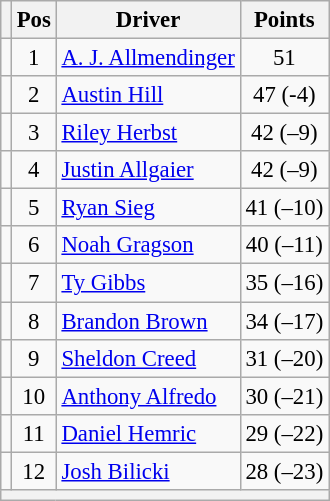<table class="wikitable" style="font-size: 95%;">
<tr>
<th></th>
<th>Pos</th>
<th>Driver</th>
<th>Points</th>
</tr>
<tr>
<td align="left"></td>
<td style="text-align:center;">1</td>
<td><a href='#'>A. J. Allmendinger</a></td>
<td style="text-align:center;">51</td>
</tr>
<tr>
<td align="left"></td>
<td style="text-align:center;">2</td>
<td><a href='#'>Austin Hill</a></td>
<td style="text-align:center;">47 (-4)</td>
</tr>
<tr>
<td align="left"></td>
<td style="text-align:center;">3</td>
<td><a href='#'>Riley Herbst</a></td>
<td style="text-align:center;">42 (–9)</td>
</tr>
<tr>
<td align="left"></td>
<td style="text-align:center;">4</td>
<td><a href='#'>Justin Allgaier</a></td>
<td style="text-align:center;">42 (–9)</td>
</tr>
<tr>
<td align="left"></td>
<td style="text-align:center;">5</td>
<td><a href='#'>Ryan Sieg</a></td>
<td style="text-align:center;">41 (–10)</td>
</tr>
<tr>
<td align="left"></td>
<td style="text-align:center;">6</td>
<td><a href='#'>Noah Gragson</a></td>
<td style="text-align:center;">40 (–11)</td>
</tr>
<tr>
<td align="left"></td>
<td style="text-align:center;">7</td>
<td><a href='#'>Ty Gibbs</a></td>
<td style="text-align:center;">35 (–16)</td>
</tr>
<tr>
<td align="left"></td>
<td style="text-align:center;">8</td>
<td><a href='#'>Brandon Brown</a></td>
<td style="text-align:center;">34 (–17)</td>
</tr>
<tr>
<td align="left"></td>
<td style="text-align:center;">9</td>
<td><a href='#'>Sheldon Creed</a></td>
<td style="text-align:center;">31 (–20)</td>
</tr>
<tr>
<td align="left"></td>
<td style="text-align:center;">10</td>
<td><a href='#'>Anthony Alfredo</a></td>
<td style="text-align:center;">30 (–21)</td>
</tr>
<tr>
<td align="left"></td>
<td style="text-align:center;">11</td>
<td><a href='#'>Daniel Hemric</a></td>
<td style="text-align:center;">29 (–22)</td>
</tr>
<tr>
<td align="left"></td>
<td style="text-align:center;">12</td>
<td><a href='#'>Josh Bilicki</a></td>
<td style="text-align:center;">28 (–23)</td>
</tr>
<tr class="sortbottom">
<th colspan="9"></th>
</tr>
</table>
